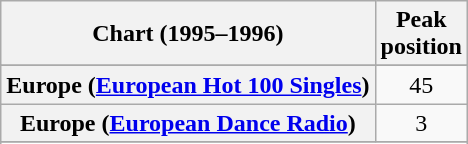<table class="wikitable sortable plainrowheaders" style="text-align:center">
<tr>
<th scope="col">Chart (1995–1996)</th>
<th scope="col">Peak<br>position</th>
</tr>
<tr>
</tr>
<tr>
</tr>
<tr>
</tr>
<tr>
<th scope="row">Europe (<a href='#'>European Hot 100 Singles</a>)</th>
<td>45</td>
</tr>
<tr>
<th scope="row">Europe (<a href='#'>European Dance Radio</a>)</th>
<td>3</td>
</tr>
<tr>
</tr>
<tr>
</tr>
<tr>
</tr>
<tr>
</tr>
<tr>
</tr>
<tr>
</tr>
<tr>
</tr>
<tr>
</tr>
<tr>
</tr>
<tr>
</tr>
<tr>
</tr>
<tr>
</tr>
<tr>
</tr>
<tr>
</tr>
</table>
